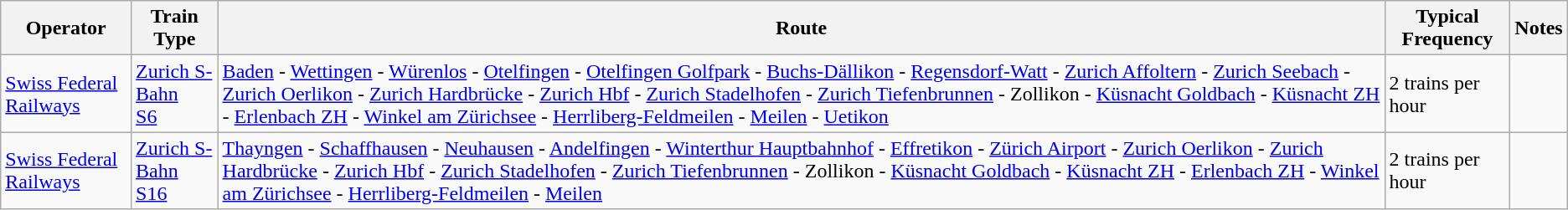<table class="wikitable vatop">
<tr>
<th>Operator</th>
<th>Train Type</th>
<th>Route</th>
<th>Typical Frequency</th>
<th>Notes</th>
</tr>
<tr>
<td><a href='#'>Swiss Federal Railways</a></td>
<td><a href='#'>Zurich S-Bahn</a><br><a href='#'>S6</a></td>
<td><a href='#'>Baden</a> - <a href='#'>Wettingen</a> - <a href='#'>Würenlos</a> - <a href='#'>Otelfingen</a> - <a href='#'>Otelfingen Golfpark</a> - <a href='#'>Buchs-Dällikon</a> - <a href='#'>Regensdorf-Watt</a> - <a href='#'>Zurich Affoltern</a> - <a href='#'>Zurich Seebach</a> - <a href='#'>Zurich Oerlikon</a> - <a href='#'>Zurich Hardbrücke</a> - <a href='#'>Zurich Hbf</a> - <a href='#'>Zurich Stadelhofen</a> - <a href='#'>Zurich Tiefenbrunnen</a> - Zollikon - <a href='#'>Küsnacht Goldbach</a> - <a href='#'>Küsnacht ZH</a> - <a href='#'>Erlenbach ZH</a> - <a href='#'>Winkel am Zürichsee</a> - <a href='#'>Herrliberg-Feldmeilen</a> - <a href='#'>Meilen</a> - <a href='#'>Uetikon</a></td>
<td>2 trains per hour</td>
<td></td>
</tr>
<tr>
<td><a href='#'>Swiss Federal Railways</a></td>
<td><a href='#'>Zurich S-Bahn</a><br><a href='#'>S16</a></td>
<td><a href='#'>Thayngen</a> - <a href='#'>Schaffhausen</a> - <a href='#'>Neuhausen</a> - <a href='#'>Andelfingen</a> - <a href='#'>Winterthur Hauptbahnhof</a> - <a href='#'>Effretikon</a> - <a href='#'>Zürich Airport</a> - <a href='#'>Zurich Oerlikon</a> - <a href='#'>Zurich Hardbrücke</a> - <a href='#'>Zurich Hbf</a> - <a href='#'>Zurich Stadelhofen</a> - <a href='#'>Zurich Tiefenbrunnen</a> - Zollikon - <a href='#'>Küsnacht Goldbach</a> - <a href='#'>Küsnacht ZH</a> - <a href='#'>Erlenbach ZH</a> - <a href='#'>Winkel am Zürichsee</a> - <a href='#'>Herrliberg-Feldmeilen</a> - <a href='#'>Meilen</a></td>
<td>2 trains per hour</td>
<td></td>
</tr>
</table>
